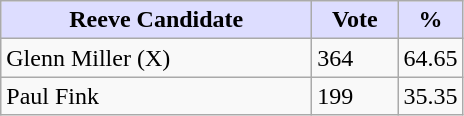<table class="wikitable">
<tr>
<th style="background:#ddf; width:200px;">Reeve Candidate </th>
<th style="background:#ddf; width:50px;">Vote</th>
<th style="background:#ddf; width:30px;">%</th>
</tr>
<tr>
<td>Glenn Miller (X)</td>
<td>364</td>
<td>64.65</td>
</tr>
<tr>
<td>Paul Fink</td>
<td>199</td>
<td>35.35</td>
</tr>
</table>
